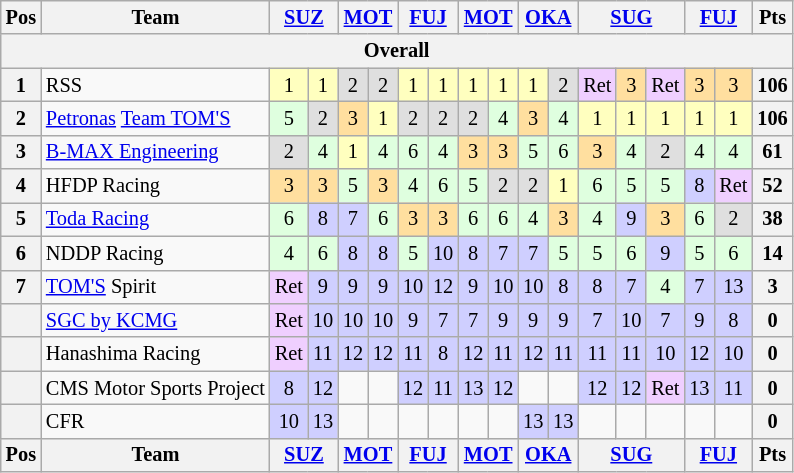<table class="wikitable" style="font-size: 85%; text-align:center">
<tr valign="top">
<th valign="middle">Pos</th>
<th valign="middle">Team</th>
<th colspan=2><a href='#'>SUZ</a></th>
<th colspan=2><a href='#'>MOT</a></th>
<th colspan=2><a href='#'>FUJ</a></th>
<th colspan=2><a href='#'>MOT</a></th>
<th colspan=2><a href='#'>OKA</a></th>
<th colspan=3><a href='#'>SUG</a></th>
<th colspan=2><a href='#'>FUJ</a></th>
<th valign="middle">Pts</th>
</tr>
<tr>
<th colspan=19>Overall</th>
</tr>
<tr>
<th>1</th>
<td align=left>RSS</td>
<td style="background:#FFFFBF;">1</td>
<td style="background:#FFFFBF;">1</td>
<td style="background:#DFDFDF;">2</td>
<td style="background:#DFDFDF;">2</td>
<td style="background:#FFFFBF;">1</td>
<td style="background:#FFFFBF;">1</td>
<td style="background:#FFFFBF;">1</td>
<td style="background:#FFFFBF;">1</td>
<td style="background:#FFFFBF;">1</td>
<td style="background:#DFDFDF;">2</td>
<td style="background:#EFCFFF;">Ret</td>
<td style="background:#FFDF9F;">3</td>
<td style="background:#EFCFFF;">Ret</td>
<td style="background:#FFDF9F;">3</td>
<td style="background:#FFDF9F;">3</td>
<th>106</th>
</tr>
<tr>
<th>2</th>
<td align=left><a href='#'>Petronas</a> <a href='#'>Team TOM'S</a></td>
<td style="background:#DFFFDF;">5</td>
<td style="background:#DFDFDF;">2</td>
<td style="background:#FFDF9F;">3</td>
<td style="background:#FFFFBF;">1</td>
<td style="background:#DFDFDF;">2</td>
<td style="background:#DFDFDF;">2</td>
<td style="background:#DFDFDF;">2</td>
<td style="background:#DFFFDF;">4</td>
<td style="background:#FFDF9F;">3</td>
<td style="background:#DFFFDF;">4</td>
<td style="background:#FFFFBF;">1</td>
<td style="background:#FFFFBF;">1</td>
<td style="background:#FFFFBF;">1</td>
<td style="background:#FFFFBF;">1</td>
<td style="background:#FFFFBF;">1</td>
<th>106</th>
</tr>
<tr>
<th>3</th>
<td align=left><a href='#'>B-MAX Engineering</a></td>
<td style="background:#DFDFDF;">2</td>
<td style="background:#DFFFDF;">4</td>
<td style="background:#FFFFBF;">1</td>
<td style="background:#DFFFDF;">4</td>
<td style="background:#DFFFDF;">6</td>
<td style="background:#DFFFDF;">4</td>
<td style="background:#FFDF9F;">3</td>
<td style="background:#FFDF9F;">3</td>
<td style="background:#DFFFDF;">5</td>
<td style="background:#DFFFDF;">6</td>
<td style="background:#FFDF9F;">3</td>
<td style="background:#DFFFDF;">4</td>
<td style="background:#DFDFDF;">2</td>
<td style="background:#DFFFDF;">4</td>
<td style="background:#DFFFDF;">4</td>
<th>61</th>
</tr>
<tr>
<th>4</th>
<td align=left>HFDP Racing</td>
<td style="background:#FFDF9F;">3</td>
<td style="background:#FFDF9F;">3</td>
<td style="background:#DFFFDF;">5</td>
<td style="background:#FFDF9F;">3</td>
<td style="background:#DFFFDF;">4</td>
<td style="background:#DFFFDF;">6</td>
<td style="background:#DFFFDF;">5</td>
<td style="background:#DFDFDF;">2</td>
<td style="background:#DFDFDF;">2</td>
<td style="background:#FFFFBF;">1</td>
<td style="background:#DFFFDF;">6</td>
<td style="background:#DFFFDF;">5</td>
<td style="background:#DFFFDF;">5</td>
<td style="background:#CFCFFF;">8</td>
<td style="background:#EFCFFF;">Ret</td>
<th>52</th>
</tr>
<tr>
<th>5</th>
<td align=left><a href='#'>Toda Racing</a></td>
<td style="background:#DFFFDF;">6</td>
<td style="background:#CFCFFF;">8</td>
<td style="background:#CFCFFF;">7</td>
<td style="background:#DFFFDF;">6</td>
<td style="background:#FFDF9F;">3</td>
<td style="background:#FFDF9F;">3</td>
<td style="background:#DFFFDF;">6</td>
<td style="background:#DFFFDF;">6</td>
<td style="background:#DFFFDF;">4</td>
<td style="background:#FFDF9F;">3</td>
<td style="background:#DFFFDF;">4</td>
<td style="background:#CFCFFF;">9</td>
<td style="background:#FFDF9F;">3</td>
<td style="background:#DFFFDF;">6</td>
<td style="background:#DFDFDF;">2</td>
<th>38</th>
</tr>
<tr>
<th>6</th>
<td align=left>NDDP Racing</td>
<td style="background:#DFFFDF;">4</td>
<td style="background:#DFFFDF;">6</td>
<td style="background:#CFCFFF;">8</td>
<td style="background:#CFCFFF;">8</td>
<td style="background:#DFFFDF;">5</td>
<td style="background:#CFCFFF;">10</td>
<td style="background:#CFCFFF;">8</td>
<td style="background:#CFCFFF;">7</td>
<td style="background:#CFCFFF;">7</td>
<td style="background:#DFFFDF;">5</td>
<td style="background:#DFFFDF;">5</td>
<td style="background:#DFFFDF;">6</td>
<td style="background:#CFCFFF;">9</td>
<td style="background:#DFFFDF;">5</td>
<td style="background:#DFFFDF;">6</td>
<th>14</th>
</tr>
<tr>
<th>7</th>
<td align=left><a href='#'>TOM'S</a> Spirit</td>
<td style="background:#EFCFFF;">Ret</td>
<td style="background:#CFCFFF;">9</td>
<td style="background:#CFCFFF;">9</td>
<td style="background:#CFCFFF;">9</td>
<td style="background:#CFCFFF;">10</td>
<td style="background:#CFCFFF;">12</td>
<td style="background:#CFCFFF;">9</td>
<td style="background:#CFCFFF;">10</td>
<td style="background:#CFCFFF;">10</td>
<td style="background:#CFCFFF;">8</td>
<td style="background:#CFCFFF;">8</td>
<td style="background:#CFCFFF;">7</td>
<td style="background:#DFFFDF;">4</td>
<td style="background:#CFCFFF;">7</td>
<td style="background:#CFCFFF;">13</td>
<th>3</th>
</tr>
<tr>
<th></th>
<td align=left><a href='#'>SGC by KCMG</a></td>
<td style="background:#EFCFFF;">Ret</td>
<td style="background:#CFCFFF;">10</td>
<td style="background:#CFCFFF;">10</td>
<td style="background:#CFCFFF;">10</td>
<td style="background:#CFCFFF;">9</td>
<td style="background:#CFCFFF;">7</td>
<td style="background:#CFCFFF;">7</td>
<td style="background:#CFCFFF;">9</td>
<td style="background:#CFCFFF;">9</td>
<td style="background:#CFCFFF;">9</td>
<td style="background:#CFCFFF;">7</td>
<td style="background:#CFCFFF;">10</td>
<td style="background:#CFCFFF;">7</td>
<td style="background:#CFCFFF;">9</td>
<td style="background:#CFCFFF;">8</td>
<th>0</th>
</tr>
<tr>
<th></th>
<td align=left>Hanashima Racing</td>
<td style="background:#EFCFFF;">Ret</td>
<td style="background:#CFCFFF;">11</td>
<td style="background:#CFCFFF;">12</td>
<td style="background:#CFCFFF;">12</td>
<td style="background:#CFCFFF;">11</td>
<td style="background:#CFCFFF;">8</td>
<td style="background:#CFCFFF;">12</td>
<td style="background:#CFCFFF;">11</td>
<td style="background:#CFCFFF;">12</td>
<td style="background:#CFCFFF;">11</td>
<td style="background:#CFCFFF;">11</td>
<td style="background:#CFCFFF;">11</td>
<td style="background:#CFCFFF;">10</td>
<td style="background:#CFCFFF;">12</td>
<td style="background:#CFCFFF;">10</td>
<th>0</th>
</tr>
<tr>
<th></th>
<td align=left>CMS Motor Sports Project</td>
<td style="background:#CFCFFF;">8</td>
<td style="background:#CFCFFF;">12</td>
<td></td>
<td></td>
<td style="background:#CFCFFF;">12</td>
<td style="background:#CFCFFF;">11</td>
<td style="background:#CFCFFF;">13</td>
<td style="background:#CFCFFF;">12</td>
<td></td>
<td></td>
<td style="background:#CFCFFF;">12</td>
<td style="background:#CFCFFF;">12</td>
<td style="background:#EFCFFF;">Ret</td>
<td style="background:#CFCFFF;">13</td>
<td style="background:#CFCFFF;">11</td>
<th>0</th>
</tr>
<tr>
<th></th>
<td align=left>CFR</td>
<td style="background:#CFCFFF;">10</td>
<td style="background:#CFCFFF;">13</td>
<td></td>
<td></td>
<td></td>
<td></td>
<td></td>
<td></td>
<td style="background:#CFCFFF;">13</td>
<td style="background:#CFCFFF;">13</td>
<td></td>
<td></td>
<td></td>
<td></td>
<td></td>
<th>0</th>
</tr>
<tr valign="top">
<th valign="middle">Pos</th>
<th valign="middle">Team</th>
<th colspan=2><a href='#'>SUZ</a></th>
<th colspan=2><a href='#'>MOT</a></th>
<th colspan=2><a href='#'>FUJ</a></th>
<th colspan=2><a href='#'>MOT</a></th>
<th colspan=2><a href='#'>OKA</a></th>
<th colspan=3><a href='#'>SUG</a></th>
<th colspan=2><a href='#'>FUJ</a></th>
<th valign="middle">Pts</th>
</tr>
</table>
